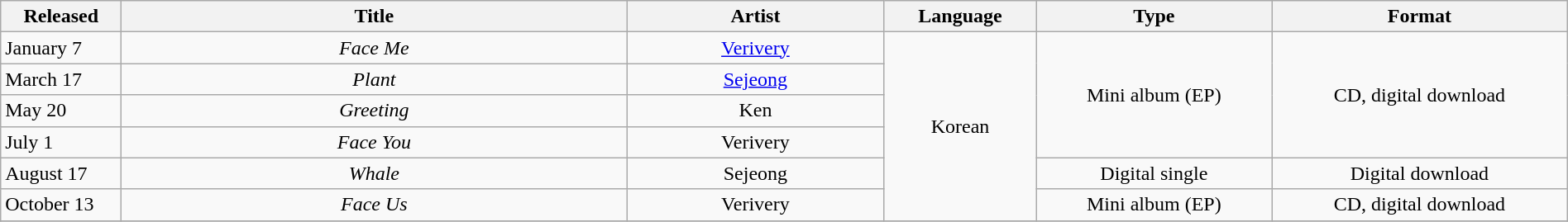<table class="wikitable"  style="width:100%">
<tr>
<th width=90px>Released</th>
<th width=400px>Title</th>
<th width=200px>Artist</th>
<th>Language</th>
<th>Type</th>
<th>Format</th>
</tr>
<tr>
<td>January 7</td>
<td align="center"><em>Face Me</em></td>
<td align="center"><a href='#'>Verivery</a></td>
<td align="center" rowspan="6">Korean</td>
<td align="center" rowspan="4">Mini album (EP)</td>
<td align="center" rowspan="4">CD, digital download</td>
</tr>
<tr>
<td>March 17</td>
<td align="center"><em>Plant</em></td>
<td align="center"><a href='#'>Sejeong</a></td>
</tr>
<tr>
<td>May 20</td>
<td align="center"><em>Greeting</em></td>
<td align="center">Ken</td>
</tr>
<tr>
<td>July 1</td>
<td align="center"><em>Face You</em></td>
<td align="center">Verivery</td>
</tr>
<tr>
<td>August 17</td>
<td align="center"><em>Whale</em></td>
<td align="center">Sejeong</td>
<td align="center">Digital single</td>
<td align="center">Digital download</td>
</tr>
<tr>
<td>October 13</td>
<td align="center"><em>Face Us</em></td>
<td align="center">Verivery</td>
<td align="center">Mini album (EP)</td>
<td align="center">CD, digital download</td>
</tr>
<tr>
</tr>
</table>
